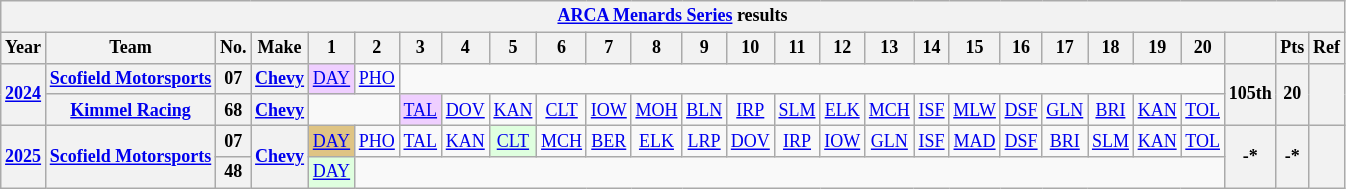<table class="wikitable" style="text-align:center; font-size:75%">
<tr>
<th colspan="27"><a href='#'>ARCA Menards Series</a> results</th>
</tr>
<tr>
<th>Year</th>
<th>Team</th>
<th>No.</th>
<th>Make</th>
<th>1</th>
<th>2</th>
<th>3</th>
<th>4</th>
<th>5</th>
<th>6</th>
<th>7</th>
<th>8</th>
<th>9</th>
<th>10</th>
<th>11</th>
<th>12</th>
<th>13</th>
<th>14</th>
<th>15</th>
<th>16</th>
<th>17</th>
<th>18</th>
<th>19</th>
<th>20</th>
<th></th>
<th>Pts</th>
<th>Ref</th>
</tr>
<tr>
<th rowspan=2><a href='#'>2024</a></th>
<th><a href='#'>Scofield Motorsports</a></th>
<th>07</th>
<th><a href='#'>Chevy</a></th>
<td style="background:#EFCFFF;"><a href='#'>DAY</a><br></td>
<td><a href='#'>PHO</a></td>
<td colspan=18></td>
<th rowspan=2>105th</th>
<th rowspan=2>20</th>
<th rowspan=2></th>
</tr>
<tr>
<th><a href='#'>Kimmel Racing</a></th>
<th>68</th>
<th><a href='#'>Chevy</a></th>
<td colspan=2></td>
<td style="background:#EFCFFF;"><a href='#'>TAL</a><br></td>
<td><a href='#'>DOV</a></td>
<td><a href='#'>KAN</a></td>
<td><a href='#'>CLT</a></td>
<td><a href='#'>IOW</a></td>
<td><a href='#'>MOH</a></td>
<td><a href='#'>BLN</a></td>
<td><a href='#'>IRP</a></td>
<td><a href='#'>SLM</a></td>
<td><a href='#'>ELK</a></td>
<td><a href='#'>MCH</a></td>
<td><a href='#'>ISF</a></td>
<td><a href='#'>MLW</a></td>
<td><a href='#'>DSF</a></td>
<td><a href='#'>GLN</a></td>
<td><a href='#'>BRI</a></td>
<td><a href='#'>KAN</a></td>
<td><a href='#'>TOL</a></td>
</tr>
<tr>
<th rowspan=2><a href='#'>2025</a></th>
<th rowspan=2><a href='#'>Scofield Motorsports</a></th>
<th>07</th>
<th rowspan=2><a href='#'>Chevy</a></th>
<td style="background:#DFC484;"><a href='#'>DAY</a><br></td>
<td><a href='#'>PHO</a></td>
<td><a href='#'>TAL</a></td>
<td><a href='#'>KAN</a></td>
<td style="background:#DFFFDF;"><a href='#'>CLT</a><br></td>
<td><a href='#'>MCH</a></td>
<td><a href='#'>BER</a></td>
<td><a href='#'>ELK</a></td>
<td><a href='#'>LRP</a></td>
<td><a href='#'>DOV</a></td>
<td><a href='#'>IRP</a></td>
<td><a href='#'>IOW</a></td>
<td><a href='#'>GLN</a></td>
<td><a href='#'>ISF</a></td>
<td><a href='#'>MAD</a></td>
<td><a href='#'>DSF</a></td>
<td><a href='#'>BRI</a></td>
<td><a href='#'>SLM</a></td>
<td><a href='#'>KAN</a></td>
<td><a href='#'>TOL</a></td>
<th rowspan=2>-*</th>
<th rowspan=2>-*</th>
<th rowspan=2></th>
</tr>
<tr>
<th>48</th>
<td style="background:#DFFFDF;"><a href='#'>DAY</a><br></td>
<td colspan=19></td>
</tr>
</table>
